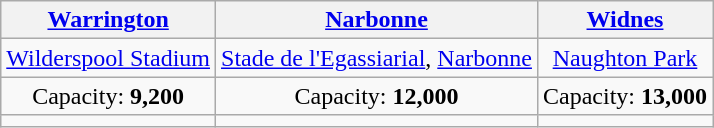<table class="wikitable" style="text-align:center">
<tr>
<th> <a href='#'>Warrington</a></th>
<th> <a href='#'>Narbonne</a></th>
<th> <a href='#'>Widnes</a></th>
</tr>
<tr>
<td><a href='#'>Wilderspool Stadium</a></td>
<td><a href='#'>Stade de l'Egassiarial</a>, <a href='#'>Narbonne</a></td>
<td><a href='#'>Naughton Park</a></td>
</tr>
<tr>
<td>Capacity: <strong>9,200</strong></td>
<td>Capacity: <strong>12,000</strong></td>
<td>Capacity: <strong>13,000</strong></td>
</tr>
<tr>
<td></td>
<td></td>
<td></td>
</tr>
</table>
